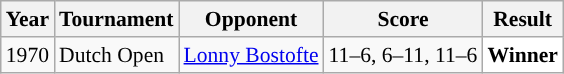<table class="sortable wikitable" style="font-size: 90%;">
<tr>
<th>Year</th>
<th>Tournament</th>
<th>Opponent</th>
<th>Score</th>
<th>Result</th>
</tr>
<tr>
<td align="center">1970</td>
<td align="left">Dutch Open</td>
<td align="left"> <a href='#'>Lonny Bostofte</a></td>
<td align="left">11–6, 6–11, 11–6</td>
<td style="text-align:left; background:white"> <strong>Winner</strong></td>
</tr>
</table>
